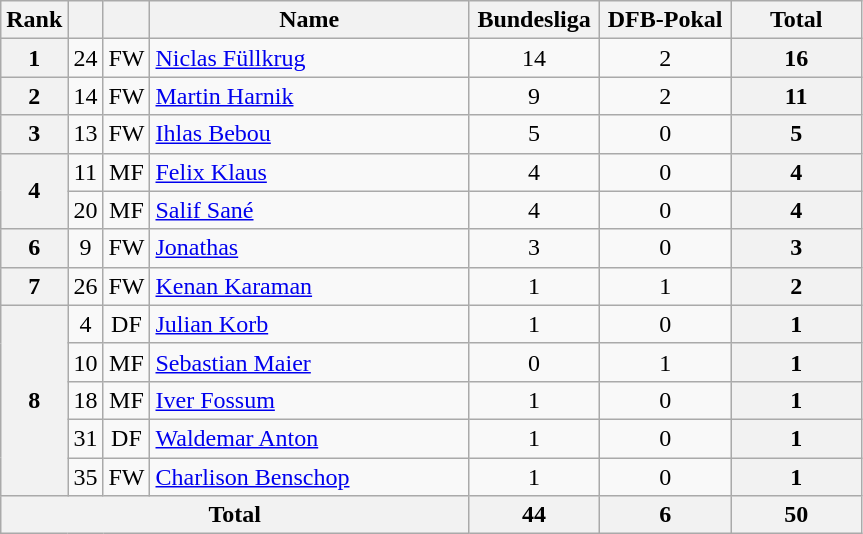<table class="wikitable" style="text-align:center;">
<tr>
<th>Rank</th>
<th width=15></th>
<th width=15></th>
<th width=205>Name</th>
<th width=80>Bundesliga</th>
<th width=80>DFB-Pokal</th>
<th width=80>Total</th>
</tr>
<tr>
<th>1</th>
<td>24</td>
<td>FW</td>
<td align="left"> <a href='#'>Niclas Füllkrug</a></td>
<td>14</td>
<td>2</td>
<th>16</th>
</tr>
<tr>
<th>2</th>
<td>14</td>
<td>FW</td>
<td align="left"> <a href='#'>Martin Harnik</a></td>
<td>9</td>
<td>2</td>
<th>11</th>
</tr>
<tr>
<th>3</th>
<td>13</td>
<td>FW</td>
<td align="left"> <a href='#'>Ihlas Bebou</a></td>
<td>5</td>
<td>0</td>
<th>5</th>
</tr>
<tr>
<th rowspan=2>4</th>
<td>11</td>
<td>MF</td>
<td align="left"> <a href='#'>Felix Klaus</a></td>
<td>4</td>
<td>0</td>
<th>4</th>
</tr>
<tr>
<td>20</td>
<td>MF</td>
<td align="left"> <a href='#'>Salif Sané</a></td>
<td>4</td>
<td>0</td>
<th>4</th>
</tr>
<tr>
<th>6</th>
<td>9</td>
<td>FW</td>
<td align="left"> <a href='#'>Jonathas</a></td>
<td>3</td>
<td>0</td>
<th>3</th>
</tr>
<tr>
<th>7</th>
<td>26</td>
<td>FW</td>
<td align="left"> <a href='#'>Kenan Karaman</a></td>
<td>1</td>
<td>1</td>
<th>2</th>
</tr>
<tr>
<th rowspan=5>8</th>
<td>4</td>
<td>DF</td>
<td align="left"> <a href='#'>Julian Korb</a></td>
<td>1</td>
<td>0</td>
<th>1</th>
</tr>
<tr>
<td>10</td>
<td>MF</td>
<td align="left"> <a href='#'>Sebastian Maier</a></td>
<td>0</td>
<td>1</td>
<th>1</th>
</tr>
<tr>
<td>18</td>
<td>MF</td>
<td align="left"> <a href='#'>Iver Fossum</a></td>
<td>1</td>
<td>0</td>
<th>1</th>
</tr>
<tr>
<td>31</td>
<td>DF</td>
<td align="left"> <a href='#'>Waldemar Anton</a></td>
<td>1</td>
<td>0</td>
<th>1</th>
</tr>
<tr>
<td>35</td>
<td>FW</td>
<td align="left"> <a href='#'>Charlison Benschop</a></td>
<td>1</td>
<td>0</td>
<th>1</th>
</tr>
<tr>
<th colspan="4">Total</th>
<th>44</th>
<th>6</th>
<th>50</th>
</tr>
</table>
